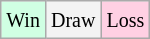<table class="wikitable">
<tr>
<td style="background-color: #d0ffe3;"><small>Win</small></td>
<td style="background-color: #f3f3f3;"><small>Draw</small></td>
<td style="background-color: #ffd0e3;"><small>Loss</small></td>
</tr>
</table>
